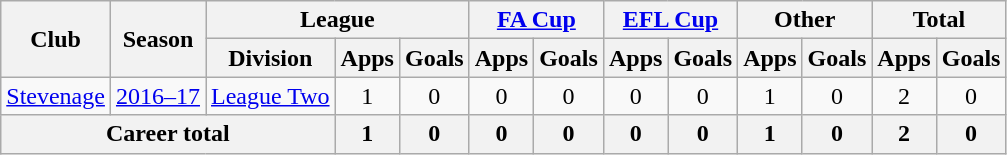<table class="wikitable" style="text-align:center">
<tr>
<th rowspan="2">Club</th>
<th rowspan="2">Season</th>
<th colspan="3">League</th>
<th colspan="2"><a href='#'>FA Cup</a></th>
<th colspan="2"><a href='#'>EFL Cup</a></th>
<th colspan="2">Other</th>
<th colspan="2">Total</th>
</tr>
<tr>
<th>Division</th>
<th>Apps</th>
<th>Goals</th>
<th>Apps</th>
<th>Goals</th>
<th>Apps</th>
<th>Goals</th>
<th>Apps</th>
<th>Goals</th>
<th>Apps</th>
<th>Goals</th>
</tr>
<tr>
<td><a href='#'>Stevenage</a></td>
<td><a href='#'>2016–17</a></td>
<td><a href='#'>League Two</a></td>
<td>1</td>
<td>0</td>
<td>0</td>
<td>0</td>
<td>0</td>
<td>0</td>
<td>1</td>
<td>0</td>
<td>2</td>
<td>0</td>
</tr>
<tr>
<th colspan="3">Career total</th>
<th>1</th>
<th>0</th>
<th>0</th>
<th>0</th>
<th>0</th>
<th>0</th>
<th>1</th>
<th>0</th>
<th>2</th>
<th>0</th>
</tr>
</table>
